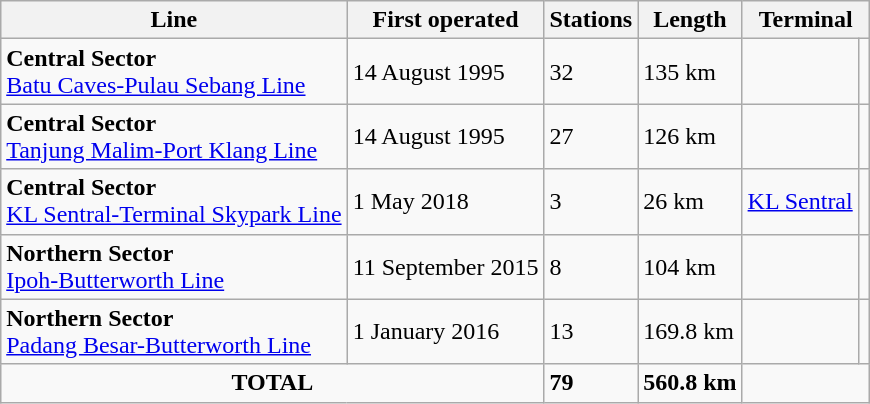<table class="wikitable" style="margin: 0.5em auto;">
<tr>
<th>Line</th>
<th>First operated</th>
<th>Stations</th>
<th>Length</th>
<th colspan="2">Terminal</th>
</tr>
<tr>
<td rowspan="1"><strong>Central Sector</strong> <br>  <a href='#'>Batu Caves-Pulau Sebang Line</a></td>
<td>14 August 1995</td>
<td rowspan='1'>32</td>
<td rowspan='1'>135 km</td>
<td></td>
<td></td>
</tr>
<tr>
<td rowspan="1"><strong>Central Sector</strong> <br>  <a href='#'>Tanjung Malim-Port Klang Line</a></td>
<td>14 August 1995</td>
<td rowspan="1">27</td>
<td rowspan="1">126 km</td>
<td></td>
<td></td>
</tr>
<tr>
<td rowspan="1"><strong>Central Sector</strong> <br>  <a href='#'>KL Sentral-Terminal Skypark Line</a></td>
<td>1 May 2018</td>
<td rowspan="1">3</td>
<td rowspan="1">26 km</td>
<td><a href='#'>KL Sentral</a></td>
<td></td>
</tr>
<tr>
<td><strong>Northern Sector</strong> <br> <a href='#'>Ipoh-Butterworth Line</a></td>
<td>11 September 2015</td>
<td>8</td>
<td>104 km</td>
<td></td>
<td></td>
</tr>
<tr>
<td><strong>Northern Sector</strong> <br> <a href='#'>Padang Besar-Butterworth Line</a></td>
<td>1 January 2016</td>
<td>13</td>
<td>169.8 km</td>
<td></td>
<td></td>
</tr>
<tr>
<td colspan="2" style="text-align:center;"><strong>TOTAL</strong></td>
<td><strong>79</strong></td>
<td><strong>560.8 km</strong></td>
<td colspan="2" style="text-align:center;"> </td>
</tr>
</table>
